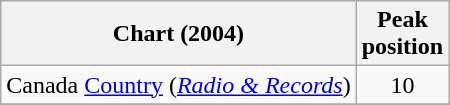<table class="wikitable sortable">
<tr>
<th align="left">Chart (2004)</th>
<th align="center">Peak<br>position</th>
</tr>
<tr>
<td align="left">Canada <a href='#'>Country</a> (<em><a href='#'>Radio & Records</a></em>)</td>
<td align="center">10</td>
</tr>
<tr>
</tr>
<tr>
</tr>
</table>
